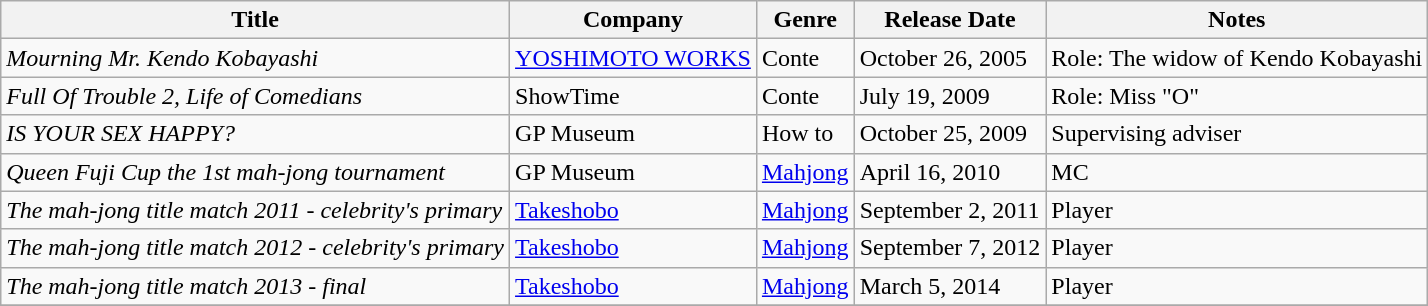<table class="wikitable sortable">
<tr>
<th>Title</th>
<th>Company</th>
<th>Genre</th>
<th>Release Date</th>
<th>Notes</th>
</tr>
<tr>
<td><em>Mourning Mr. Kendo Kobayashi</em><br></td>
<td><a href='#'>YOSHIMOTO WORKS</a></td>
<td>Conte</td>
<td>October 26, 2005</td>
<td>Role: The widow of Kendo Kobayashi</td>
</tr>
<tr>
<td><em>Full Of Trouble 2, Life of Comedians</em><br></td>
<td>ShowTime</td>
<td>Conte</td>
<td>July 19, 2009</td>
<td>Role: Miss "O"</td>
</tr>
<tr>
<td><em>IS YOUR SEX HAPPY?</em><br></td>
<td>GP Museum</td>
<td>How to</td>
<td>October 25, 2009</td>
<td>Supervising adviser</td>
</tr>
<tr>
<td><em>Queen Fuji Cup the 1st mah-jong tournament</em><br></td>
<td>GP Museum</td>
<td><a href='#'>Mahjong</a></td>
<td>April 16, 2010</td>
<td>MC</td>
</tr>
<tr>
<td><em>The mah-jong title match 2011 - celebrity's primary</em><br></td>
<td><a href='#'>Takeshobo</a></td>
<td><a href='#'>Mahjong</a></td>
<td>September 2, 2011</td>
<td>Player</td>
</tr>
<tr>
<td><em>The mah-jong title match 2012 - celebrity's primary</em><br></td>
<td><a href='#'>Takeshobo</a></td>
<td><a href='#'>Mahjong</a></td>
<td>September 7, 2012</td>
<td>Player</td>
</tr>
<tr>
<td><em>The mah-jong title match 2013 - final</em><br></td>
<td><a href='#'>Takeshobo</a></td>
<td><a href='#'>Mahjong</a></td>
<td>March 5, 2014</td>
<td>Player</td>
</tr>
<tr>
</tr>
</table>
